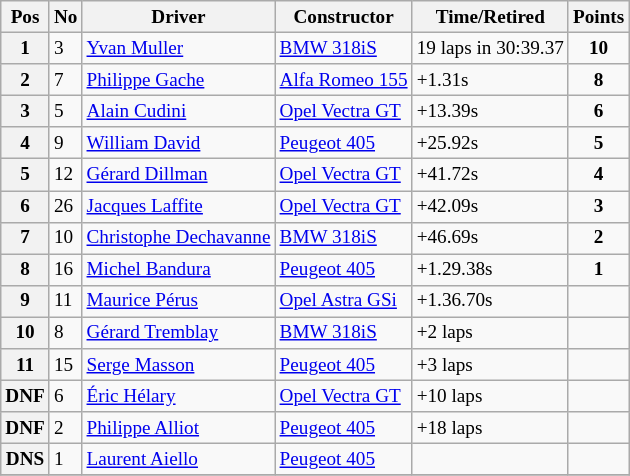<table class="wikitable" style="font-size: 80%;">
<tr>
<th>Pos</th>
<th>No</th>
<th>Driver</th>
<th>Constructor</th>
<th>Time/Retired</th>
<th>Points</th>
</tr>
<tr>
<th>1</th>
<td>3</td>
<td> <a href='#'>Yvan Muller</a></td>
<td><a href='#'>BMW 318iS</a></td>
<td>19 laps in 30:39.37</td>
<td align=center><strong>10</strong></td>
</tr>
<tr>
<th>2</th>
<td>7</td>
<td> <a href='#'>Philippe Gache</a></td>
<td><a href='#'>Alfa Romeo 155</a></td>
<td>+1.31s</td>
<td align=center><strong>8</strong></td>
</tr>
<tr>
<th>3</th>
<td>5</td>
<td> <a href='#'>Alain Cudini</a></td>
<td><a href='#'> Opel Vectra GT</a></td>
<td>+13.39s</td>
<td align=center><strong>6</strong></td>
</tr>
<tr>
<th>4</th>
<td>9</td>
<td> <a href='#'>William David</a></td>
<td><a href='#'>Peugeot 405</a></td>
<td>+25.92s</td>
<td align=center><strong>5</strong></td>
</tr>
<tr>
<th>5</th>
<td>12</td>
<td> <a href='#'>Gérard Dillman</a></td>
<td><a href='#'> Opel Vectra GT</a></td>
<td>+41.72s</td>
<td align=center><strong>4</strong></td>
</tr>
<tr>
<th>6</th>
<td>26</td>
<td> <a href='#'>Jacques Laffite</a></td>
<td><a href='#'> Opel Vectra GT</a></td>
<td>+42.09s</td>
<td align=center><strong>3</strong></td>
</tr>
<tr>
<th>7</th>
<td>10</td>
<td> <a href='#'>Christophe Dechavanne</a></td>
<td><a href='#'>BMW 318iS</a></td>
<td>+46.69s</td>
<td align=center><strong>2</strong></td>
</tr>
<tr>
<th>8</th>
<td>16</td>
<td> <a href='#'>Michel Bandura</a></td>
<td><a href='#'>Peugeot 405</a></td>
<td>+1.29.38s</td>
<td align=center><strong>1</strong></td>
</tr>
<tr>
<th>9</th>
<td>11</td>
<td> <a href='#'>Maurice Pérus</a></td>
<td><a href='#'>Opel Astra GSi</a></td>
<td>+1.36.70s</td>
<td></td>
</tr>
<tr>
<th>10</th>
<td>8</td>
<td> <a href='#'>Gérard Tremblay</a></td>
<td><a href='#'>BMW 318iS</a></td>
<td>+2 laps</td>
<td></td>
</tr>
<tr>
<th>11</th>
<td>15</td>
<td> <a href='#'>Serge Masson</a></td>
<td><a href='#'>Peugeot 405</a></td>
<td>+3 laps</td>
<td></td>
</tr>
<tr>
<th>DNF</th>
<td>6</td>
<td> <a href='#'>Éric Hélary</a></td>
<td><a href='#'> Opel Vectra GT</a></td>
<td>+10 laps</td>
<td></td>
</tr>
<tr>
<th>DNF</th>
<td>2</td>
<td> <a href='#'>Philippe Alliot</a></td>
<td><a href='#'>Peugeot 405</a></td>
<td>+18 laps</td>
<td></td>
</tr>
<tr>
<th>DNS</th>
<td>1</td>
<td> <a href='#'>Laurent Aiello</a></td>
<td><a href='#'>Peugeot 405</a></td>
<td></td>
<td></td>
</tr>
<tr>
</tr>
</table>
